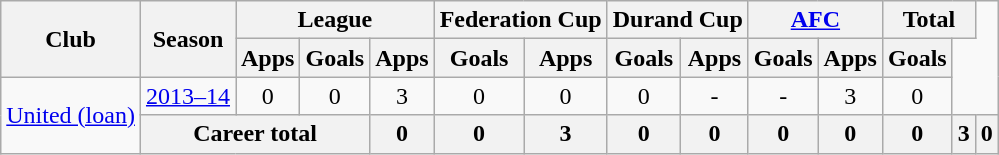<table class="wikitable" style="text-align: center;">
<tr>
<th rowspan="2">Club</th>
<th rowspan="2">Season</th>
<th colspan="3">League</th>
<th colspan="2">Federation Cup</th>
<th colspan="2">Durand Cup</th>
<th colspan="2"><a href='#'>AFC</a></th>
<th colspan="2">Total</th>
</tr>
<tr>
<th>Apps</th>
<th>Goals</th>
<th>Apps</th>
<th>Goals</th>
<th>Apps</th>
<th>Goals</th>
<th>Apps</th>
<th>Goals</th>
<th>Apps</th>
<th>Goals</th>
</tr>
<tr>
<td rowspan="2"><a href='#'>United (loan)</a></td>
<td><a href='#'>2013–14</a></td>
<td>0</td>
<td>0</td>
<td>3</td>
<td>0</td>
<td>0</td>
<td>0</td>
<td>-</td>
<td>-</td>
<td>3</td>
<td>0</td>
</tr>
<tr>
<th colspan="3">Career total</th>
<th>0</th>
<th>0</th>
<th>3</th>
<th>0</th>
<th>0</th>
<th>0</th>
<th>0</th>
<th>0</th>
<th>3</th>
<th>0</th>
</tr>
</table>
